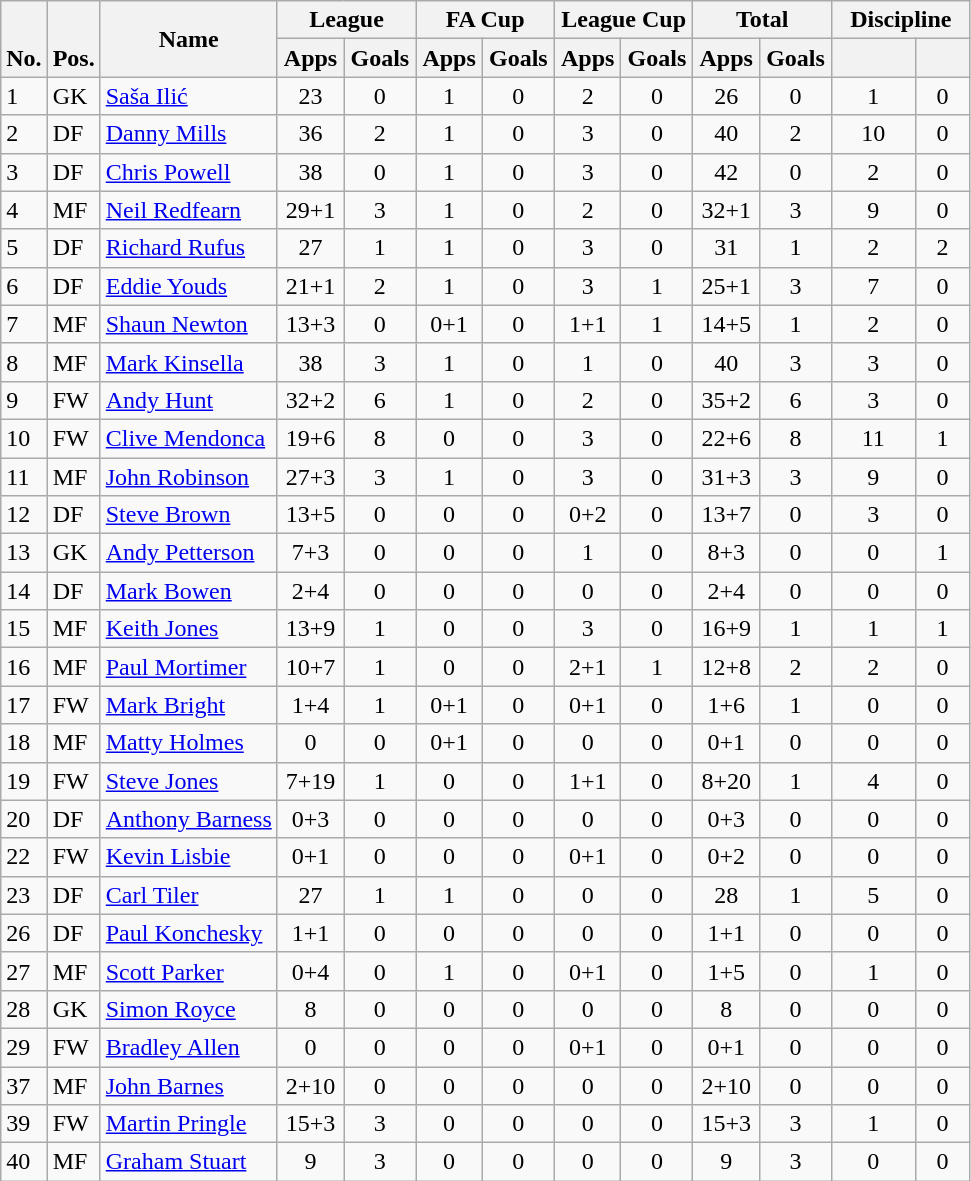<table class="wikitable" style="text-align:center">
<tr>
<th rowspan="2" style="vertical-align:bottom;">No.</th>
<th rowspan="2" style="vertical-align:bottom;">Pos.</th>
<th rowspan="2">Name</th>
<th colspan="2" style="width:85px;">League</th>
<th colspan="2" style="width:85px;">FA Cup</th>
<th colspan="2" style="width:85px;">League Cup</th>
<th colspan="2" style="width:85px;">Total</th>
<th colspan="2" style="width:85px;">Discipline</th>
</tr>
<tr>
<th>Apps</th>
<th>Goals</th>
<th>Apps</th>
<th>Goals</th>
<th>Apps</th>
<th>Goals</th>
<th>Apps</th>
<th>Goals</th>
<th></th>
<th></th>
</tr>
<tr>
<td align="left">1</td>
<td align="left">GK</td>
<td align="left"> <a href='#'>Saša Ilić</a></td>
<td>23</td>
<td>0</td>
<td>1</td>
<td>0</td>
<td>2</td>
<td>0</td>
<td>26</td>
<td>0</td>
<td>1</td>
<td>0</td>
</tr>
<tr>
<td align="left">2</td>
<td align="left">DF</td>
<td align="left"> <a href='#'>Danny Mills</a></td>
<td>36</td>
<td>2</td>
<td>1</td>
<td>0</td>
<td>3</td>
<td>0</td>
<td>40</td>
<td>2</td>
<td>10</td>
<td>0</td>
</tr>
<tr>
<td align="left">3</td>
<td align="left">DF</td>
<td align="left"> <a href='#'>Chris Powell</a></td>
<td>38</td>
<td>0</td>
<td>1</td>
<td>0</td>
<td>3</td>
<td>0</td>
<td>42</td>
<td>0</td>
<td>2</td>
<td>0</td>
</tr>
<tr>
<td align="left">4</td>
<td align="left">MF</td>
<td align="left"> <a href='#'>Neil Redfearn</a></td>
<td>29+1</td>
<td>3</td>
<td>1</td>
<td>0</td>
<td>2</td>
<td>0</td>
<td>32+1</td>
<td>3</td>
<td>9</td>
<td>0</td>
</tr>
<tr>
<td align="left">5</td>
<td align="left">DF</td>
<td align="left"> <a href='#'>Richard Rufus</a></td>
<td>27</td>
<td>1</td>
<td>1</td>
<td>0</td>
<td>3</td>
<td>0</td>
<td>31</td>
<td>1</td>
<td>2</td>
<td>2</td>
</tr>
<tr>
<td align="left">6</td>
<td align="left">DF</td>
<td align="left"> <a href='#'>Eddie Youds</a></td>
<td>21+1</td>
<td>2</td>
<td>1</td>
<td>0</td>
<td>3</td>
<td>1</td>
<td>25+1</td>
<td>3</td>
<td>7</td>
<td>0</td>
</tr>
<tr>
<td align="left">7</td>
<td align="left">MF</td>
<td align="left"> <a href='#'>Shaun Newton</a></td>
<td>13+3</td>
<td>0</td>
<td>0+1</td>
<td>0</td>
<td>1+1</td>
<td>1</td>
<td>14+5</td>
<td>1</td>
<td>2</td>
<td>0</td>
</tr>
<tr>
<td align="left">8</td>
<td align="left">MF</td>
<td align="left"> <a href='#'>Mark Kinsella</a></td>
<td>38</td>
<td>3</td>
<td>1</td>
<td>0</td>
<td>1</td>
<td>0</td>
<td>40</td>
<td>3</td>
<td>3</td>
<td>0</td>
</tr>
<tr>
<td align="left">9</td>
<td align="left">FW</td>
<td align="left"> <a href='#'>Andy Hunt</a></td>
<td>32+2</td>
<td>6</td>
<td>1</td>
<td>0</td>
<td>2</td>
<td>0</td>
<td>35+2</td>
<td>6</td>
<td>3</td>
<td>0</td>
</tr>
<tr>
<td align="left">10</td>
<td align="left">FW</td>
<td align="left"> <a href='#'>Clive Mendonca</a></td>
<td>19+6</td>
<td>8</td>
<td>0</td>
<td>0</td>
<td>3</td>
<td>0</td>
<td>22+6</td>
<td>8</td>
<td>11</td>
<td>1</td>
</tr>
<tr>
<td align="left">11</td>
<td align="left">MF</td>
<td align="left"> <a href='#'>John Robinson</a></td>
<td>27+3</td>
<td>3</td>
<td>1</td>
<td>0</td>
<td>3</td>
<td>0</td>
<td>31+3</td>
<td>3</td>
<td>9</td>
<td>0</td>
</tr>
<tr>
<td align="left">12</td>
<td align="left">DF</td>
<td align="left"> <a href='#'>Steve Brown</a></td>
<td>13+5</td>
<td>0</td>
<td>0</td>
<td>0</td>
<td>0+2</td>
<td>0</td>
<td>13+7</td>
<td>0</td>
<td>3</td>
<td>0</td>
</tr>
<tr>
<td align="left">13</td>
<td align="left">GK</td>
<td align="left"> <a href='#'>Andy Petterson</a></td>
<td>7+3</td>
<td>0</td>
<td>0</td>
<td>0</td>
<td>1</td>
<td>0</td>
<td>8+3</td>
<td>0</td>
<td>0</td>
<td>1</td>
</tr>
<tr>
<td align="left">14</td>
<td align="left">DF</td>
<td align="left"> <a href='#'>Mark Bowen</a></td>
<td>2+4</td>
<td>0</td>
<td>0</td>
<td>0</td>
<td>0</td>
<td>0</td>
<td>2+4</td>
<td>0</td>
<td>0</td>
<td>0</td>
</tr>
<tr>
<td align="left">15</td>
<td align="left">MF</td>
<td align="left"> <a href='#'>Keith Jones</a></td>
<td>13+9</td>
<td>1</td>
<td>0</td>
<td>0</td>
<td>3</td>
<td>0</td>
<td>16+9</td>
<td>1</td>
<td>1</td>
<td>1</td>
</tr>
<tr>
<td align="left">16</td>
<td align="left">MF</td>
<td align="left"> <a href='#'>Paul Mortimer</a></td>
<td>10+7</td>
<td>1</td>
<td>0</td>
<td>0</td>
<td>2+1</td>
<td>1</td>
<td>12+8</td>
<td>2</td>
<td>2</td>
<td>0</td>
</tr>
<tr>
<td align="left">17</td>
<td align="left">FW</td>
<td align="left"> <a href='#'>Mark Bright</a></td>
<td>1+4</td>
<td>1</td>
<td>0+1</td>
<td>0</td>
<td>0+1</td>
<td>0</td>
<td>1+6</td>
<td>1</td>
<td>0</td>
<td>0</td>
</tr>
<tr>
<td align="left">18</td>
<td align="left">MF</td>
<td align="left"> <a href='#'>Matty Holmes</a></td>
<td>0</td>
<td>0</td>
<td>0+1</td>
<td>0</td>
<td>0</td>
<td>0</td>
<td>0+1</td>
<td>0</td>
<td>0</td>
<td>0</td>
</tr>
<tr>
<td align="left">19</td>
<td align="left">FW</td>
<td align="left"> <a href='#'>Steve Jones</a></td>
<td>7+19</td>
<td>1</td>
<td>0</td>
<td>0</td>
<td>1+1</td>
<td>0</td>
<td>8+20</td>
<td>1</td>
<td>4</td>
<td>0</td>
</tr>
<tr>
<td align="left">20</td>
<td align="left">DF</td>
<td align="left"> <a href='#'>Anthony Barness</a></td>
<td>0+3</td>
<td>0</td>
<td>0</td>
<td>0</td>
<td>0</td>
<td>0</td>
<td>0+3</td>
<td>0</td>
<td>0</td>
<td>0</td>
</tr>
<tr>
<td align="left">22</td>
<td align="left">FW</td>
<td align="left"> <a href='#'>Kevin Lisbie</a></td>
<td>0+1</td>
<td>0</td>
<td>0</td>
<td>0</td>
<td>0+1</td>
<td>0</td>
<td>0+2</td>
<td>0</td>
<td>0</td>
<td>0</td>
</tr>
<tr>
<td align="left">23</td>
<td align="left">DF</td>
<td align="left"> <a href='#'>Carl Tiler</a></td>
<td>27</td>
<td>1</td>
<td>1</td>
<td>0</td>
<td>0</td>
<td>0</td>
<td>28</td>
<td>1</td>
<td>5</td>
<td>0</td>
</tr>
<tr>
<td align="left">26</td>
<td align="left">DF</td>
<td align="left"> <a href='#'>Paul Konchesky</a></td>
<td>1+1</td>
<td>0</td>
<td>0</td>
<td>0</td>
<td>0</td>
<td>0</td>
<td>1+1</td>
<td>0</td>
<td>0</td>
<td>0</td>
</tr>
<tr>
<td align="left">27</td>
<td align="left">MF</td>
<td align="left"> <a href='#'>Scott Parker</a></td>
<td>0+4</td>
<td>0</td>
<td>1</td>
<td>0</td>
<td>0+1</td>
<td>0</td>
<td>1+5</td>
<td>0</td>
<td>1</td>
<td>0</td>
</tr>
<tr>
<td align="left">28</td>
<td align="left">GK</td>
<td align="left"> <a href='#'>Simon Royce</a></td>
<td>8</td>
<td>0</td>
<td>0</td>
<td>0</td>
<td>0</td>
<td>0</td>
<td>8</td>
<td>0</td>
<td>0</td>
<td>0</td>
</tr>
<tr>
<td align="left">29</td>
<td align="left">FW</td>
<td align="left"> <a href='#'>Bradley Allen</a></td>
<td>0</td>
<td>0</td>
<td>0</td>
<td>0</td>
<td>0+1</td>
<td>0</td>
<td>0+1</td>
<td>0</td>
<td>0</td>
<td>0</td>
</tr>
<tr>
<td align="left">37</td>
<td align="left">MF</td>
<td align="left"> <a href='#'>John Barnes</a></td>
<td>2+10</td>
<td>0</td>
<td>0</td>
<td>0</td>
<td>0</td>
<td>0</td>
<td>2+10</td>
<td>0</td>
<td>0</td>
<td>0</td>
</tr>
<tr>
<td align="left">39</td>
<td align="left">FW</td>
<td align="left"> <a href='#'>Martin Pringle</a></td>
<td>15+3</td>
<td>3</td>
<td>0</td>
<td>0</td>
<td>0</td>
<td>0</td>
<td>15+3</td>
<td>3</td>
<td>1</td>
<td>0</td>
</tr>
<tr>
<td align="left">40</td>
<td align="left">MF</td>
<td align="left"> <a href='#'>Graham Stuart</a></td>
<td>9</td>
<td>3</td>
<td>0</td>
<td>0</td>
<td>0</td>
<td>0</td>
<td>9</td>
<td>3</td>
<td>0</td>
<td>0</td>
</tr>
</table>
